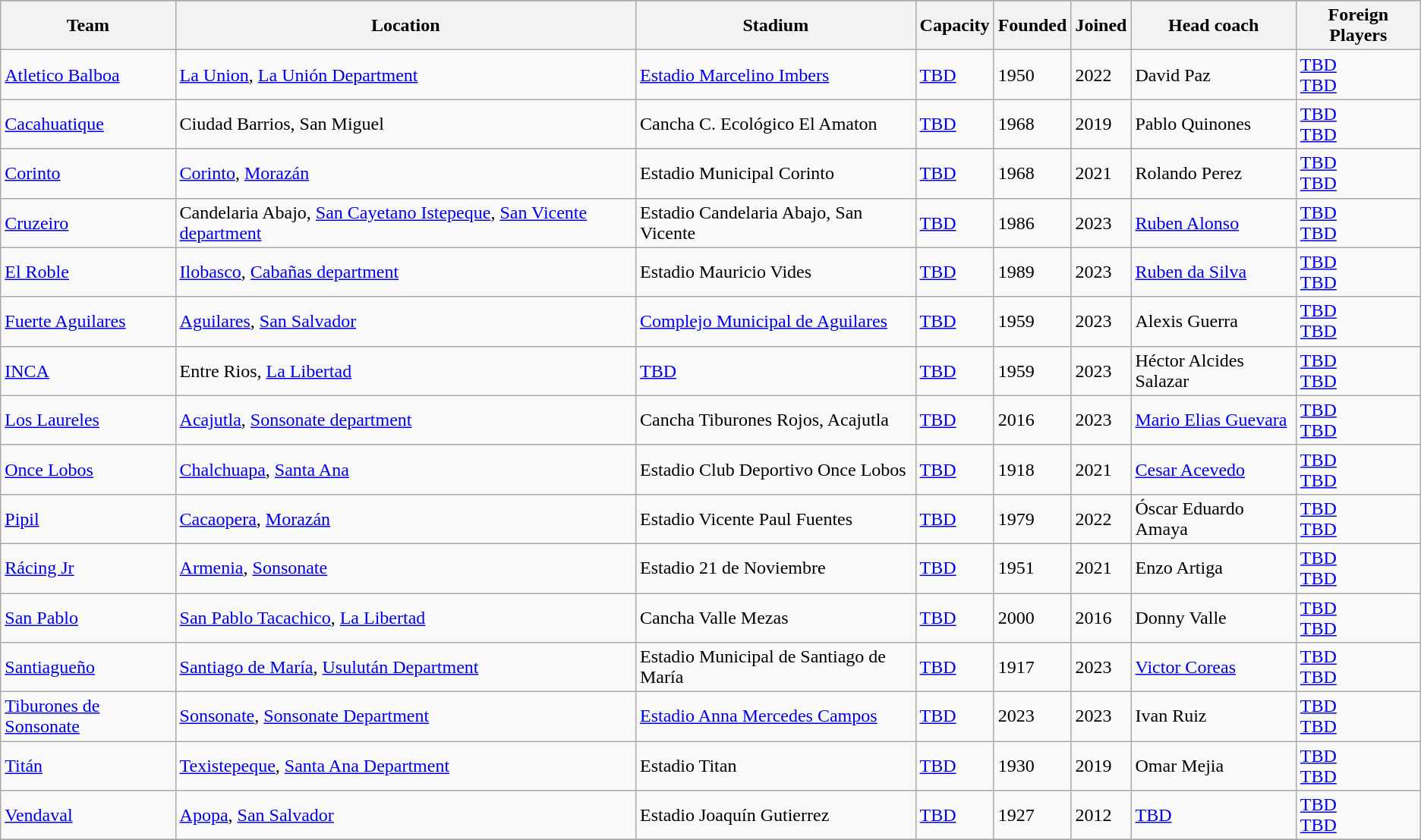<table class="wikitable sortable">
<tr>
</tr>
<tr>
<th>Team</th>
<th>Location</th>
<th>Stadium</th>
<th>Capacity</th>
<th>Founded</th>
<th>Joined</th>
<th>Head coach</th>
<th>Foreign Players</th>
</tr>
<tr>
<td><a href='#'>Atletico Balboa</a></td>
<td><a href='#'>La Union</a>, <a href='#'>La Unión Department</a></td>
<td><a href='#'>Estadio Marcelino Imbers</a></td>
<td><a href='#'>TBD</a></td>
<td>1950</td>
<td>2022</td>
<td> David Paz</td>
<td> <a href='#'>TBD</a> <br>  <a href='#'>TBD</a></td>
</tr>
<tr>
<td><a href='#'>Cacahuatique</a></td>
<td>Ciudad Barrios, San Miguel</td>
<td>Cancha C. Ecológico El Amaton</td>
<td><a href='#'>TBD</a></td>
<td>1968</td>
<td>2019</td>
<td> Pablo Quinones</td>
<td> <a href='#'>TBD</a> <br>  <a href='#'>TBD</a></td>
</tr>
<tr>
<td><a href='#'>Corinto</a></td>
<td><a href='#'>Corinto</a>, <a href='#'>Morazán</a></td>
<td>Estadio Municipal Corinto</td>
<td><a href='#'>TBD</a></td>
<td>1968</td>
<td>2021</td>
<td> Rolando Perez</td>
<td> <a href='#'>TBD</a> <br>  <a href='#'>TBD</a></td>
</tr>
<tr>
<td><a href='#'>Cruzeiro</a></td>
<td>Candelaria Abajo, <a href='#'>San Cayetano Istepeque</a>, <a href='#'>San Vicente department</a></td>
<td>Estadio Candelaria Abajo, San Vicente</td>
<td><a href='#'>TBD</a></td>
<td>1986</td>
<td>2023</td>
<td> <a href='#'>Ruben Alonso</a></td>
<td> <a href='#'>TBD</a> <br>  <a href='#'>TBD</a></td>
</tr>
<tr>
<td><a href='#'>El Roble</a></td>
<td><a href='#'>Ilobasco</a>, <a href='#'>Cabañas department</a></td>
<td>Estadio Mauricio Vides</td>
<td><a href='#'>TBD</a></td>
<td>1989</td>
<td>2023</td>
<td> <a href='#'>Ruben da Silva</a></td>
<td> <a href='#'>TBD</a> <br>  <a href='#'>TBD</a></td>
</tr>
<tr>
<td><a href='#'>Fuerte Aguilares</a></td>
<td><a href='#'>Aguilares</a>, <a href='#'>San Salvador</a></td>
<td><a href='#'>Complejo Municipal de Aguilares</a></td>
<td><a href='#'>TBD</a></td>
<td>1959</td>
<td>2023</td>
<td> Alexis Guerra</td>
<td> <a href='#'>TBD</a> <br>  <a href='#'>TBD</a></td>
</tr>
<tr>
<td><a href='#'>INCA</a></td>
<td>Entre Rios, <a href='#'>La Libertad</a></td>
<td><a href='#'>TBD</a></td>
<td><a href='#'>TBD</a></td>
<td>1959</td>
<td>2023</td>
<td> Héctor Alcides Salazar</td>
<td> <a href='#'>TBD</a> <br>  <a href='#'>TBD</a></td>
</tr>
<tr>
<td><a href='#'>Los Laureles</a></td>
<td><a href='#'>Acajutla</a>, <a href='#'>Sonsonate department</a></td>
<td>Cancha Tiburones Rojos, Acajutla</td>
<td><a href='#'>TBD</a></td>
<td>2016</td>
<td>2023</td>
<td> <a href='#'>Mario Elias Guevara</a></td>
<td> <a href='#'>TBD</a> <br>  <a href='#'>TBD</a></td>
</tr>
<tr>
<td><a href='#'>Once Lobos</a></td>
<td><a href='#'>Chalchuapa</a>, <a href='#'>Santa Ana</a></td>
<td>Estadio Club Deportivo Once Lobos</td>
<td><a href='#'>TBD</a></td>
<td>1918</td>
<td>2021</td>
<td> <a href='#'>Cesar Acevedo</a></td>
<td> <a href='#'>TBD</a> <br>  <a href='#'>TBD</a></td>
</tr>
<tr>
<td><a href='#'>Pipil</a></td>
<td><a href='#'>Cacaopera</a>, <a href='#'>Morazán</a></td>
<td>Estadio Vicente Paul Fuentes</td>
<td><a href='#'>TBD</a></td>
<td>1979</td>
<td>2022</td>
<td> Óscar Eduardo Amaya</td>
<td> <a href='#'>TBD</a> <br>  <a href='#'>TBD</a></td>
</tr>
<tr>
<td><a href='#'>Rácing Jr</a></td>
<td><a href='#'>Armenia</a>, <a href='#'>Sonsonate</a></td>
<td>Estadio 21 de Noviembre</td>
<td><a href='#'>TBD</a></td>
<td>1951</td>
<td>2021</td>
<td> Enzo Artiga</td>
<td> <a href='#'>TBD</a> <br>  <a href='#'>TBD</a></td>
</tr>
<tr>
<td><a href='#'>San Pablo</a></td>
<td><a href='#'>San Pablo Tacachico</a>, <a href='#'>La Libertad</a></td>
<td>Cancha Valle Mezas</td>
<td><a href='#'>TBD</a></td>
<td>2000</td>
<td>2016</td>
<td> Donny Valle</td>
<td> <a href='#'>TBD</a> <br>  <a href='#'>TBD</a></td>
</tr>
<tr>
<td><a href='#'>Santiagueño</a></td>
<td><a href='#'>Santiago de María</a>, <a href='#'>Usulután Department</a></td>
<td>Estadio Municipal de Santiago de María</td>
<td><a href='#'>TBD</a></td>
<td>1917</td>
<td>2023</td>
<td> <a href='#'>Victor Coreas</a></td>
<td> <a href='#'>TBD</a> <br>  <a href='#'>TBD</a></td>
</tr>
<tr>
<td><a href='#'>Tiburones de Sonsonate</a></td>
<td><a href='#'>Sonsonate</a>, <a href='#'>Sonsonate Department</a></td>
<td><a href='#'>Estadio Anna Mercedes Campos</a></td>
<td><a href='#'>TBD</a></td>
<td>2023</td>
<td>2023</td>
<td> Ivan Ruiz</td>
<td> <a href='#'>TBD</a> <br>  <a href='#'>TBD</a></td>
</tr>
<tr>
<td><a href='#'>Titán</a></td>
<td><a href='#'>Texistepeque</a>, <a href='#'>Santa Ana Department</a></td>
<td>Estadio Titan</td>
<td><a href='#'>TBD</a></td>
<td>1930</td>
<td>2019</td>
<td> Omar Mejia</td>
<td> <a href='#'>TBD</a> <br>  <a href='#'>TBD</a></td>
</tr>
<tr>
<td><a href='#'>Vendaval</a></td>
<td><a href='#'>Apopa</a>,  <a href='#'>San Salvador</a></td>
<td>Estadio Joaquín Gutierrez</td>
<td><a href='#'>TBD</a></td>
<td>1927</td>
<td>2012</td>
<td> <a href='#'>TBD</a></td>
<td> <a href='#'>TBD</a> <br>  <a href='#'>TBD</a></td>
</tr>
<tr>
</tr>
</table>
